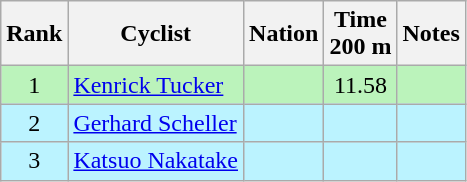<table class="wikitable sortable" style="text-align:center">
<tr>
<th>Rank</th>
<th>Cyclist</th>
<th>Nation</th>
<th>Time<br>200 m</th>
<th>Notes</th>
</tr>
<tr bgcolor=bbf3bb>
<td>1</td>
<td align=left><a href='#'>Kenrick Tucker</a></td>
<td align=left></td>
<td>11.58</td>
<td></td>
</tr>
<tr bgcolor=bbf3ff>
<td>2</td>
<td align=left><a href='#'>Gerhard Scheller</a></td>
<td align=left></td>
<td></td>
<td></td>
</tr>
<tr bgcolor=bbf3ff>
<td>3</td>
<td align=left><a href='#'>Katsuo Nakatake</a></td>
<td align=left></td>
<td></td>
<td></td>
</tr>
</table>
